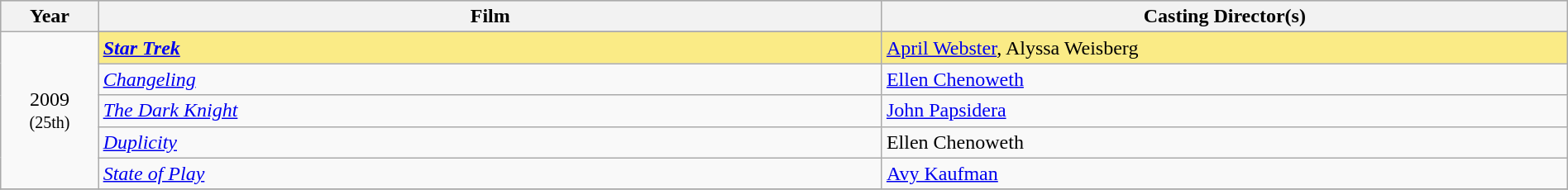<table class="wikitable" style="width:100%">
<tr bgcolor="#bebebe">
<th width="5%">Year</th>
<th width="40%">Film</th>
<th width="35%">Casting Director(s)</th>
</tr>
<tr>
<td rowspan=6 style="text-align:center">2009<br><small>(25th)</small><br></td>
</tr>
<tr style="background:#FAEB86">
<td><strong><em><a href='#'>Star Trek</a></em></strong></td>
<td><a href='#'>April Webster</a>, Alyssa Weisberg</td>
</tr>
<tr>
<td><em><a href='#'>Changeling</a></em></td>
<td><a href='#'>Ellen Chenoweth</a></td>
</tr>
<tr>
<td><em><a href='#'>The Dark Knight</a></em></td>
<td><a href='#'>John Papsidera</a></td>
</tr>
<tr>
<td><em><a href='#'>Duplicity</a></em></td>
<td>Ellen Chenoweth</td>
</tr>
<tr>
<td><em><a href='#'>State of Play</a></em></td>
<td><a href='#'>Avy Kaufman</a></td>
</tr>
<tr>
</tr>
</table>
